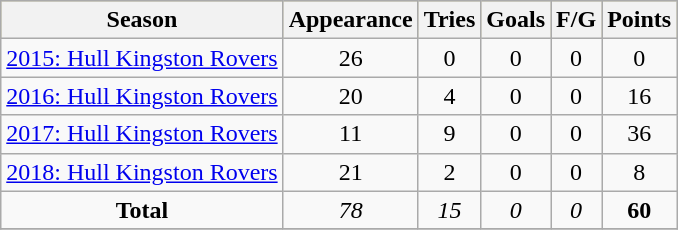<table class="wikitable" style="text-align:center;">
<tr bgcolor=#bdb76b>
<th>Season</th>
<th>Appearance</th>
<th>Tries</th>
<th>Goals</th>
<th>F/G</th>
<th>Points</th>
</tr>
<tr>
<td><a href='#'>2015: Hull Kingston Rovers</a></td>
<td>26</td>
<td>0</td>
<td>0</td>
<td>0</td>
<td>0</td>
</tr>
<tr>
<td><a href='#'>2016: Hull Kingston Rovers</a></td>
<td>20</td>
<td>4</td>
<td>0</td>
<td>0</td>
<td>16</td>
</tr>
<tr>
<td><a href='#'>2017: Hull Kingston Rovers</a></td>
<td>11</td>
<td>9</td>
<td>0</td>
<td>0</td>
<td>36</td>
</tr>
<tr>
<td><a href='#'>2018: Hull Kingston Rovers</a></td>
<td>21</td>
<td>2</td>
<td>0</td>
<td>0</td>
<td>8</td>
</tr>
<tr>
<td><strong>Total</strong></td>
<td><em>78</em></td>
<td><em>15</em></td>
<td><em>0</em></td>
<td><em>0</em></td>
<td><strong>60</strong></td>
</tr>
<tr>
</tr>
</table>
